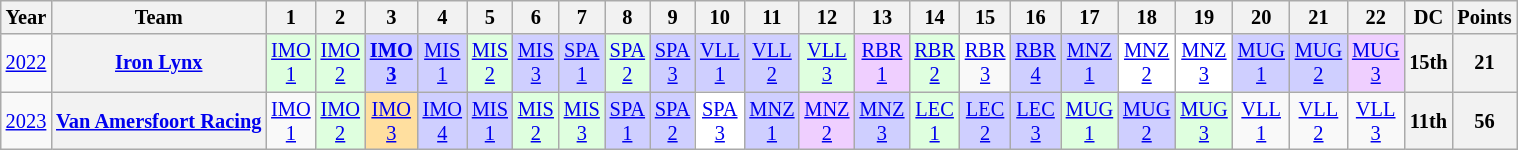<table class="wikitable" style="text-align:center; font-size:85%">
<tr>
<th>Year</th>
<th>Team</th>
<th>1</th>
<th>2</th>
<th>3</th>
<th>4</th>
<th>5</th>
<th>6</th>
<th>7</th>
<th>8</th>
<th>9</th>
<th>10</th>
<th>11</th>
<th>12</th>
<th>13</th>
<th>14</th>
<th>15</th>
<th>16</th>
<th>17</th>
<th>18</th>
<th>19</th>
<th>20</th>
<th>21</th>
<th>22</th>
<th>DC</th>
<th>Points</th>
</tr>
<tr>
<td><a href='#'>2022</a></td>
<th nowrap><a href='#'>Iron Lynx</a></th>
<td style="background:#DFFFDF;"><a href='#'>IMO<br>1</a><br></td>
<td style="background:#DFFFDF;"><a href='#'>IMO<br>2</a><br></td>
<td style="background:#CFCFFF;"><strong><a href='#'>IMO<br>3</a></strong><br></td>
<td style="background:#CFCFFF;"><a href='#'>MIS<br>1</a><br></td>
<td style="background:#DFFFDF;"><a href='#'>MIS<br>2</a><br></td>
<td style="background:#CFCFFF;"><a href='#'>MIS<br>3</a><br></td>
<td style="background:#CFCFFF;"><a href='#'>SPA<br>1</a><br></td>
<td style="background:#DFFFDF;"><a href='#'>SPA<br>2</a><br></td>
<td style="background:#CFCFFF;"><a href='#'>SPA<br>3</a><br></td>
<td style="background:#CFCFFF;"><a href='#'>VLL<br>1</a><br></td>
<td style="background:#CFCFFF;"><a href='#'>VLL<br>2</a><br></td>
<td style="background:#DFFFDF;"><a href='#'>VLL<br>3</a><br></td>
<td style="background:#EFCFFF;"><a href='#'>RBR<br>1</a><br></td>
<td style="background:#DFFFDF;"><a href='#'>RBR<br>2</a><br></td>
<td><a href='#'>RBR<br>3</a></td>
<td style="background:#CFCFFF;"><a href='#'>RBR<br>4</a><br></td>
<td style="background:#CFCFFF;"><a href='#'>MNZ<br>1</a><br></td>
<td style="background:#FFFFFF;"><a href='#'>MNZ<br>2</a><br></td>
<td style="background:#FFFFFF;"><a href='#'>MNZ<br>3</a><br></td>
<td style="background:#CFCFFF;"><a href='#'>MUG<br>1</a><br></td>
<td style="background:#CFCFFF;"><a href='#'>MUG<br>2</a><br></td>
<td style="background:#EFCFFF;"><a href='#'>MUG<br>3</a><br></td>
<th>15th</th>
<th>21</th>
</tr>
<tr>
<td><a href='#'>2023</a></td>
<th nowrap><a href='#'>Van Amersfoort Racing</a></th>
<td><a href='#'>IMO<br>1</a></td>
<td style="background:#DFFFDF;"><a href='#'>IMO<br>2</a><br></td>
<td style="background:#FFDF9F;"><a href='#'>IMO<br>3</a><br></td>
<td style="background:#CFCFFF;"><a href='#'>IMO<br>4</a><br></td>
<td style="background:#CFCFFF;"><a href='#'>MIS<br>1</a><br></td>
<td style="background:#DFFFDF;"><a href='#'>MIS<br>2</a><br></td>
<td style="background:#DFFFDF;"><a href='#'>MIS<br>3</a><br></td>
<td style="background:#CFCFFF;"><a href='#'>SPA<br>1</a><br></td>
<td style="background:#CFCFFF;"><a href='#'>SPA<br>2</a><br></td>
<td style="background:#FFFFFF;"><a href='#'>SPA<br>3</a><br></td>
<td style="background:#CFCFFF;"><a href='#'>MNZ<br>1</a><br></td>
<td style="background:#EFCFFF;"><a href='#'>MNZ<br>2</a><br></td>
<td style="background:#CFCFFF;"><a href='#'>MNZ<br>3</a><br></td>
<td style="background:#DFFFDF;"><a href='#'>LEC<br>1</a><br></td>
<td style="background:#CFCFFF;"><a href='#'>LEC<br>2</a><br></td>
<td style="background:#CFCFFF;"><a href='#'>LEC<br>3</a><br></td>
<td style="background:#DFFFDF;"><a href='#'>MUG<br>1</a><br></td>
<td style="background:#CFCFFF;"><a href='#'>MUG<br>2</a><br></td>
<td style="background:#DFFFDF;"><a href='#'>MUG<br>3</a><br></td>
<td><a href='#'>VLL<br>1</a></td>
<td><a href='#'>VLL<br>2</a></td>
<td><a href='#'>VLL<br>3</a></td>
<th>11th</th>
<th>56</th>
</tr>
</table>
